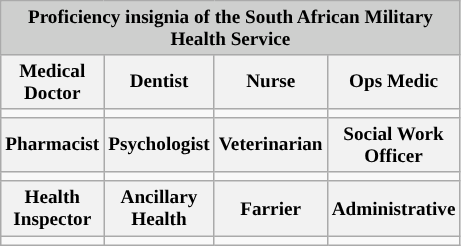<table class="wikitable" style="font-size:80%;" align="center;">
<tr>
<th Scope="col" colspan="4" style="background:#CECFCE;">Proficiency insignia of the South African Military Health Service</th>
</tr>
<tr>
<th scope="col" style="width:50px;">Medical Doctor</th>
<th scope="col" style="width:50px;">Dentist</th>
<th scope="col" style="width:50px;">Nurse</th>
<th scope="col" style="width:50px;">Ops Medic</th>
</tr>
<tr>
<td></td>
<td></td>
<td></td>
<td></td>
</tr>
<tr>
<th scope="col">Pharmacist</th>
<th scope="col">Psychologist</th>
<th scope="col">Veterinarian</th>
<th scope="col">Social Work Officer</th>
</tr>
<tr>
<td></td>
<td></td>
<td></td>
<td></td>
</tr>
<tr>
<th scope="col">Health Inspector</th>
<th scope="col">Ancillary Health</th>
<th scope="col">Farrier</th>
<th scope="col">Administrative</th>
</tr>
<tr>
<td></td>
<td></td>
<td></td>
<td></td>
</tr>
</table>
